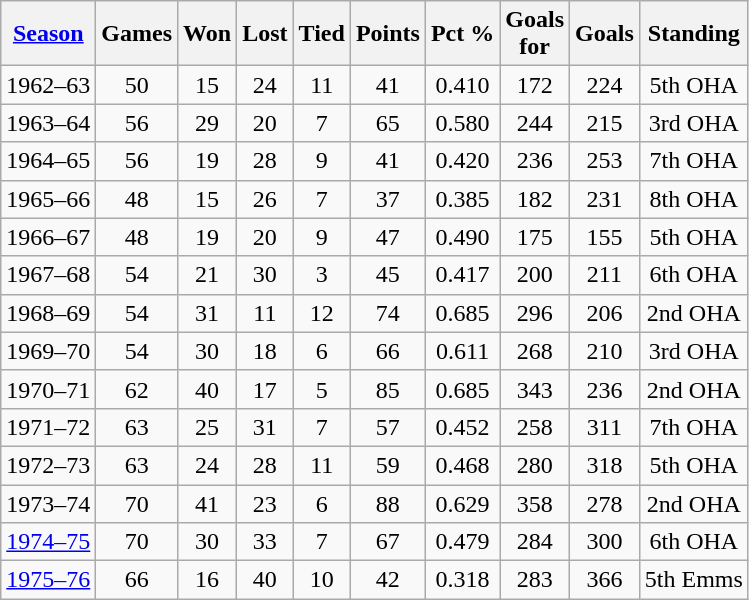<table class="wikitable" style="text-align:center">
<tr>
<th><a href='#'>Season</a></th>
<th>Games</th>
<th>Won</th>
<th>Lost</th>
<th>Tied</th>
<th>Points</th>
<th>Pct %</th>
<th>Goals<br>for</th>
<th>Goals<br></th>
<th>Standing</th>
</tr>
<tr>
<td>1962–63</td>
<td>50</td>
<td>15</td>
<td>24</td>
<td>11</td>
<td>41</td>
<td>0.410</td>
<td>172</td>
<td>224</td>
<td>5th OHA</td>
</tr>
<tr>
<td>1963–64</td>
<td>56</td>
<td>29</td>
<td>20</td>
<td>7</td>
<td>65</td>
<td>0.580</td>
<td>244</td>
<td>215</td>
<td>3rd OHA</td>
</tr>
<tr>
<td>1964–65</td>
<td>56</td>
<td>19</td>
<td>28</td>
<td>9</td>
<td>41</td>
<td>0.420</td>
<td>236</td>
<td>253</td>
<td>7th OHA</td>
</tr>
<tr>
<td>1965–66</td>
<td>48</td>
<td>15</td>
<td>26</td>
<td>7</td>
<td>37</td>
<td>0.385</td>
<td>182</td>
<td>231</td>
<td>8th OHA</td>
</tr>
<tr>
<td>1966–67</td>
<td>48</td>
<td>19</td>
<td>20</td>
<td>9</td>
<td>47</td>
<td>0.490</td>
<td>175</td>
<td>155</td>
<td>5th OHA</td>
</tr>
<tr>
<td>1967–68</td>
<td>54</td>
<td>21</td>
<td>30</td>
<td>3</td>
<td>45</td>
<td>0.417</td>
<td>200</td>
<td>211</td>
<td>6th OHA</td>
</tr>
<tr>
<td>1968–69</td>
<td>54</td>
<td>31</td>
<td>11</td>
<td>12</td>
<td>74</td>
<td>0.685</td>
<td>296</td>
<td>206</td>
<td>2nd OHA</td>
</tr>
<tr>
<td>1969–70</td>
<td>54</td>
<td>30</td>
<td>18</td>
<td>6</td>
<td>66</td>
<td>0.611</td>
<td>268</td>
<td>210</td>
<td>3rd OHA</td>
</tr>
<tr>
<td>1970–71</td>
<td>62</td>
<td>40</td>
<td>17</td>
<td>5</td>
<td>85</td>
<td>0.685</td>
<td>343</td>
<td>236</td>
<td>2nd OHA</td>
</tr>
<tr>
<td>1971–72</td>
<td>63</td>
<td>25</td>
<td>31</td>
<td>7</td>
<td>57</td>
<td>0.452</td>
<td>258</td>
<td>311</td>
<td>7th OHA</td>
</tr>
<tr>
<td>1972–73</td>
<td>63</td>
<td>24</td>
<td>28</td>
<td>11</td>
<td>59</td>
<td>0.468</td>
<td>280</td>
<td>318</td>
<td>5th OHA</td>
</tr>
<tr>
<td>1973–74</td>
<td>70</td>
<td>41</td>
<td>23</td>
<td>6</td>
<td>88</td>
<td>0.629</td>
<td>358</td>
<td>278</td>
<td>2nd OHA</td>
</tr>
<tr>
<td><a href='#'>1974–75</a></td>
<td>70</td>
<td>30</td>
<td>33</td>
<td>7</td>
<td>67</td>
<td>0.479</td>
<td>284</td>
<td>300</td>
<td>6th OHA</td>
</tr>
<tr>
<td><a href='#'>1975–76</a></td>
<td>66</td>
<td>16</td>
<td>40</td>
<td>10</td>
<td>42</td>
<td>0.318</td>
<td>283</td>
<td>366</td>
<td>5th Emms</td>
</tr>
</table>
